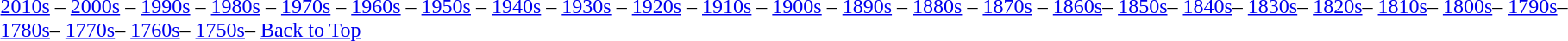<table class="toccolours" align="left">
<tr>
<td><br><a href='#'>2010s</a> – <a href='#'>2000s</a> – <a href='#'>1990s</a> – <a href='#'>1980s</a> – <a href='#'>1970s</a> – <a href='#'>1960s</a> – <a href='#'>1950s</a> – <a href='#'>1940s</a> – <a href='#'>1930s</a> – <a href='#'>1920s</a> – <a href='#'>1910s</a> – <a href='#'>1900s</a> – <a href='#'>1890s</a> – <a href='#'>1880s</a> – <a href='#'>1870s</a> – <a href='#'>1860s</a>– <a href='#'>1850s</a>– <a href='#'>1840s</a>– <a href='#'>1830s</a>– <a href='#'>1820s</a>– <a href='#'>1810s</a>– <a href='#'>1800s</a>– <a href='#'>1790s</a>– <a href='#'>1780s</a>– <a href='#'>1770s</a>– <a href='#'>1760s</a>– <a href='#'>1750s</a>– <a href='#'>Back to Top</a></td>
</tr>
</table>
